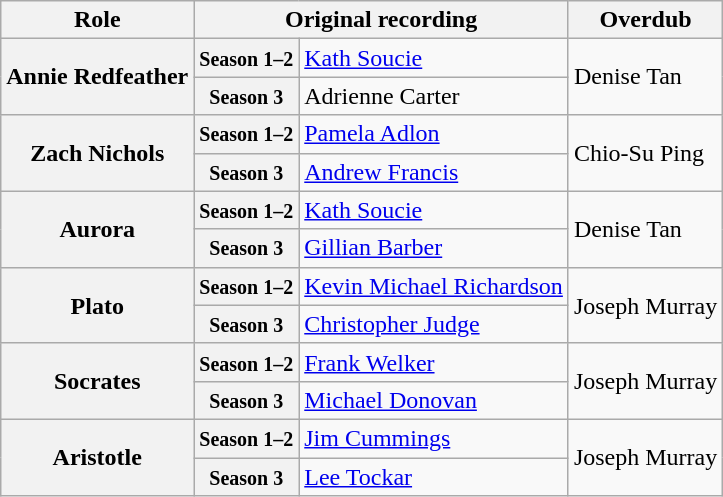<table class="wikitable mw-collapsible">
<tr>
<th>Role</th>
<th colspan="2">Original recording</th>
<th>Overdub</th>
</tr>
<tr>
<th rowspan="2">Annie Redfeather</th>
<th><small> Season 1–2 </small></th>
<td><a href='#'>Kath Soucie</a></td>
<td rowspan="2">Denise Tan</td>
</tr>
<tr>
<th><small> Season 3 </small></th>
<td>Adrienne Carter</td>
</tr>
<tr>
<th rowspan="2">Zach Nichols</th>
<th><small> Season 1–2 </small></th>
<td><a href='#'>Pamela Adlon</a></td>
<td rowspan="2">Chio-Su Ping</td>
</tr>
<tr>
<th><small> Season 3 </small></th>
<td><a href='#'>Andrew Francis</a></td>
</tr>
<tr>
<th rowspan="2">Aurora</th>
<th><small> Season 1–2 </small></th>
<td><a href='#'>Kath Soucie</a></td>
<td rowspan="2">Denise Tan</td>
</tr>
<tr>
<th><small> Season 3 </small></th>
<td><a href='#'>Gillian Barber</a></td>
</tr>
<tr>
<th rowspan="2">Plato</th>
<th><small> Season 1–2 </small></th>
<td><a href='#'>Kevin Michael Richardson</a></td>
<td rowspan="2">Joseph Murray</td>
</tr>
<tr>
<th><small> Season 3 </small></th>
<td><a href='#'>Christopher Judge</a></td>
</tr>
<tr>
<th rowspan="2">Socrates</th>
<th><small> Season 1–2 </small></th>
<td><a href='#'>Frank Welker</a></td>
<td rowspan="2">Joseph Murray</td>
</tr>
<tr>
<th><small> Season 3 </small></th>
<td><a href='#'>Michael Donovan</a></td>
</tr>
<tr>
<th rowspan="2">Aristotle</th>
<th><small> Season 1–2 </small></th>
<td><a href='#'>Jim Cummings</a></td>
<td rowspan="2">Joseph Murray</td>
</tr>
<tr>
<th><small> Season 3 </small></th>
<td><a href='#'>Lee Tockar</a></td>
</tr>
</table>
